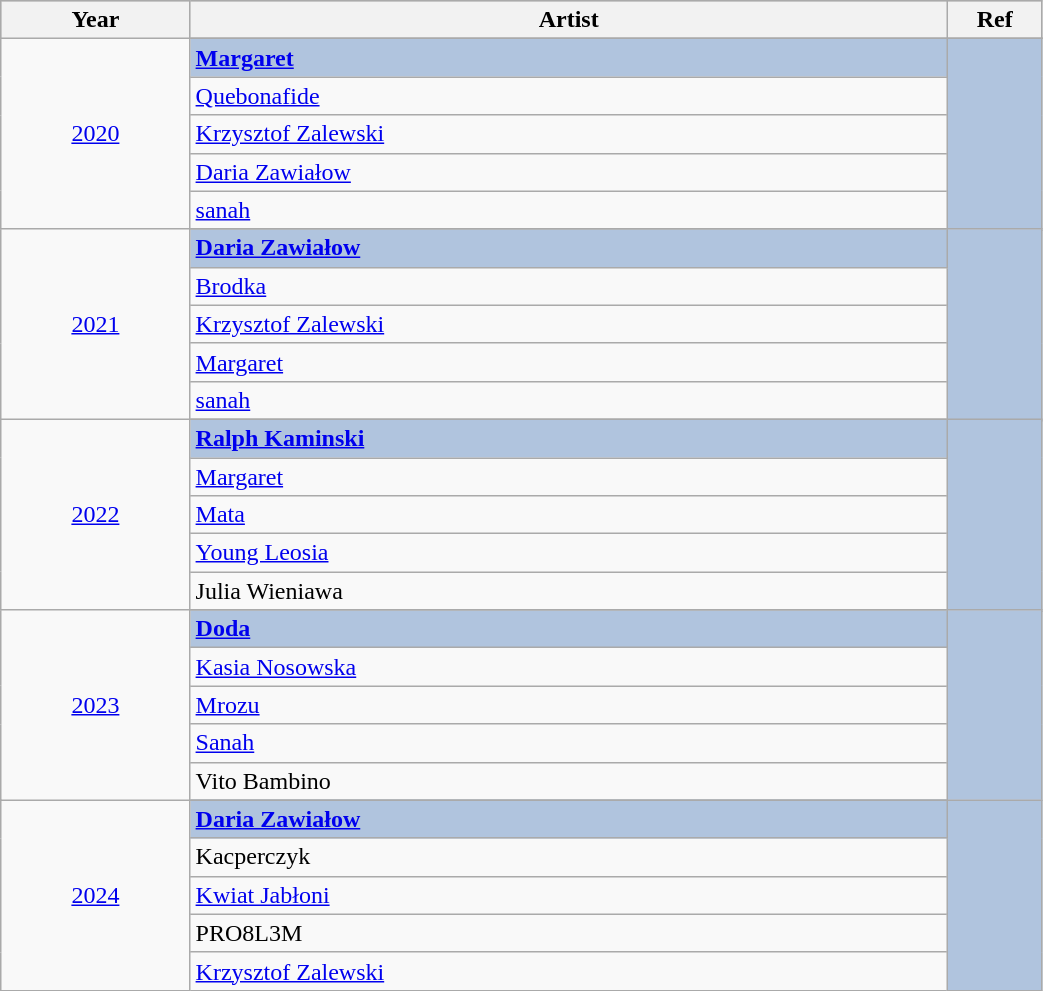<table class="wikitable" style="width:55%;">
<tr style="background:#bebebe;">
<th style="width:10%;">Year</th>
<th style="width:40%;">Artist</th>
<th style="width:5%;">Ref</th>
</tr>
<tr>
<td rowspan="6" align="center"><a href='#'>2020</a></td>
</tr>
<tr style="background:#B0C4DE">
<td><strong><a href='#'>Margaret</a></strong></td>
<td rowspan="6" align="center"></td>
</tr>
<tr>
<td><a href='#'>Quebonafide</a></td>
</tr>
<tr>
<td><a href='#'>Krzysztof Zalewski</a></td>
</tr>
<tr>
<td><a href='#'>Daria Zawiałow</a></td>
</tr>
<tr>
<td><a href='#'>sanah</a></td>
</tr>
<tr>
<td rowspan="6" align="center"><a href='#'>2021</a></td>
</tr>
<tr style="background:#B0C4DE">
<td><strong><a href='#'>Daria Zawiałow</a></strong></td>
<td rowspan="6" align="center"></td>
</tr>
<tr>
<td><a href='#'>Brodka</a></td>
</tr>
<tr>
<td><a href='#'>Krzysztof Zalewski</a></td>
</tr>
<tr>
<td><a href='#'>Margaret</a></td>
</tr>
<tr>
<td><a href='#'>sanah</a></td>
</tr>
<tr>
<td rowspan="6" align="center"><a href='#'>2022</a></td>
</tr>
<tr style="background:#B0C4DE">
<td><strong><a href='#'>Ralph Kaminski</a></strong></td>
<td rowspan="6" align="center"></td>
</tr>
<tr>
<td><a href='#'>Margaret</a></td>
</tr>
<tr>
<td><a href='#'>Mata</a></td>
</tr>
<tr>
<td><a href='#'>Young Leosia</a></td>
</tr>
<tr>
<td>Julia Wieniawa</td>
</tr>
<tr>
<td rowspan="6" align="center"><a href='#'>2023</a></td>
</tr>
<tr style="background:#B0C4DE">
<td><strong><a href='#'>Doda</a></strong></td>
<td rowspan="6" align="center"></td>
</tr>
<tr>
<td><a href='#'>Kasia Nosowska</a></td>
</tr>
<tr>
<td><a href='#'>Mrozu</a></td>
</tr>
<tr>
<td><a href='#'>Sanah</a></td>
</tr>
<tr>
<td>Vito Bambino</td>
</tr>
<tr>
<td rowspan="6" align="center"><a href='#'>2024</a></td>
</tr>
<tr style="background:#B0C4DE">
<td><strong><a href='#'>Daria Zawiałow</a></strong></td>
<td rowspan="6" align="center"></td>
</tr>
<tr>
<td>Kacperczyk</td>
</tr>
<tr>
<td><a href='#'>Kwiat Jabłoni</a></td>
</tr>
<tr>
<td>PRO8L3M</td>
</tr>
<tr>
<td><a href='#'>Krzysztof Zalewski</a></td>
</tr>
</table>
